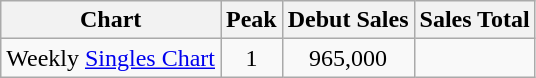<table class="wikitable">
<tr>
<th style="text-align:center;">Chart</th>
<th style="text-align:center;">Peak</th>
<th style="text-align:center;">Debut Sales</th>
<th style="text-align:center;">Sales Total</th>
</tr>
<tr>
<td align="left">Weekly <a href='#'>Singles Chart</a></td>
<td style="text-align:center;">1</td>
<td style="text-align:center;">965,000</td>
<td style="text-align:center;"></td>
</tr>
</table>
